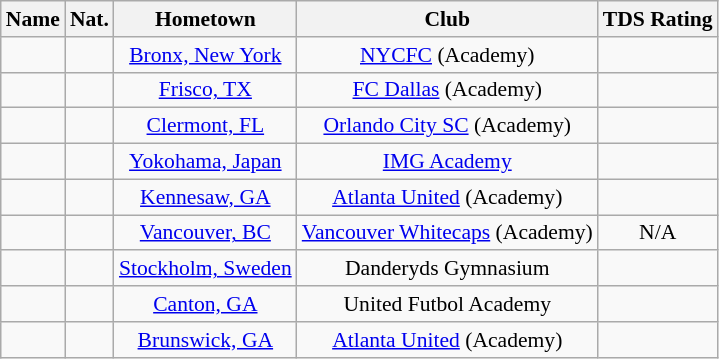<table class="wikitable" style="font-size:90%; text-align:center;" border="1">
<tr>
<th>Name</th>
<th>Nat.</th>
<th>Hometown</th>
<th>Club</th>
<th>TDS Rating</th>
</tr>
<tr>
<td></td>
<td></td>
<td><a href='#'>Bronx, New York</a></td>
<td><a href='#'>NYCFC</a> (Academy)</td>
<td></td>
</tr>
<tr>
<td></td>
<td></td>
<td><a href='#'>Frisco, TX</a></td>
<td><a href='#'>FC Dallas</a> (Academy)</td>
<td></td>
</tr>
<tr>
<td></td>
<td></td>
<td><a href='#'>Clermont, FL</a></td>
<td><a href='#'>Orlando City SC</a> (Academy)</td>
<td></td>
</tr>
<tr>
<td></td>
<td></td>
<td><a href='#'>Yokohama, Japan</a></td>
<td><a href='#'>IMG Academy</a></td>
<td></td>
</tr>
<tr>
<td></td>
<td></td>
<td><a href='#'>Kennesaw, GA</a></td>
<td><a href='#'>Atlanta United</a> (Academy)</td>
<td></td>
</tr>
<tr>
<td></td>
<td></td>
<td><a href='#'>Vancouver, BC</a></td>
<td><a href='#'>Vancouver Whitecaps</a> (Academy)</td>
<td>N/A</td>
</tr>
<tr>
<td></td>
<td></td>
<td><a href='#'>Stockholm, Sweden</a></td>
<td>Danderyds Gymnasium</td>
<td></td>
</tr>
<tr>
<td></td>
<td></td>
<td><a href='#'>Canton, GA</a></td>
<td>United Futbol Academy</td>
<td></td>
</tr>
<tr>
<td></td>
<td></td>
<td><a href='#'>Brunswick, GA</a></td>
<td><a href='#'>Atlanta United</a> (Academy)</td>
<td></td>
</tr>
</table>
